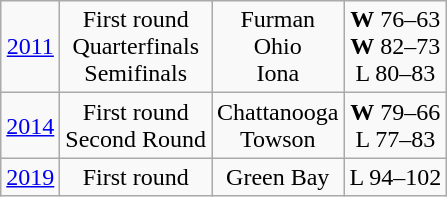<table class="wikitable">
<tr align="center">
<td><a href='#'>2011</a></td>
<td>First round<br>Quarterfinals<br>Semifinals</td>
<td>Furman<br>Ohio<br>Iona</td>
<td><strong>W</strong> 76–63<br><strong>W</strong> 82–73<br>L 80–83</td>
</tr>
<tr style="text-align:center;">
<td><a href='#'>2014</a></td>
<td>First round<br>Second Round</td>
<td>Chattanooga<br>Towson</td>
<td><strong>W</strong> 79–66<br>L 77–83</td>
</tr>
<tr style="text-align:center;">
<td><a href='#'>2019</a></td>
<td>First round</td>
<td>Green Bay</td>
<td>L 94–102</td>
</tr>
</table>
